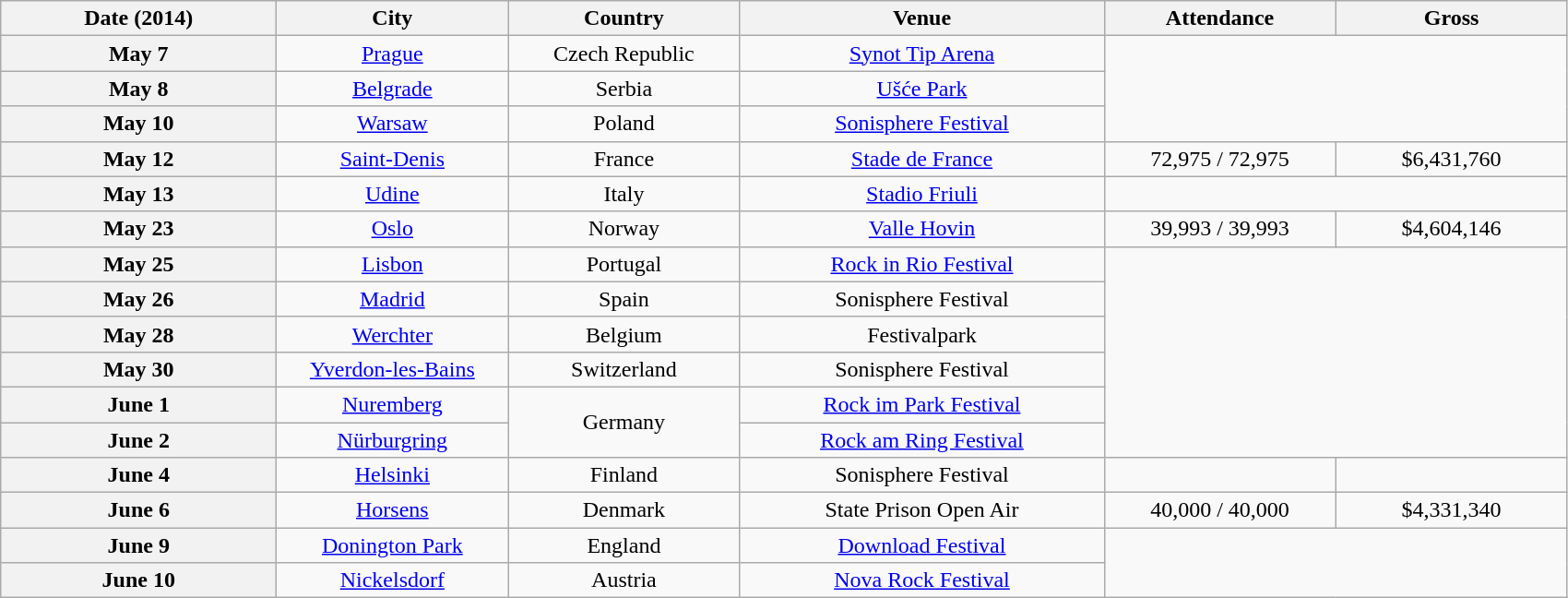<table class="wikitable plainrowheaders" style="text-align:center;">
<tr>
<th scope="col" style="width:12em;">Date (2014)</th>
<th scope="col" style="width:10em;">City</th>
<th scope="col" style="width:10em;">Country</th>
<th scope="col" style="width:16em;">Venue</th>
<th scope="col" style="width:10em;">Attendance</th>
<th scope="col" style="width:10em;">Gross</th>
</tr>
<tr>
<th scope="row" style="text-align:center;">May 7</th>
<td><a href='#'>Prague</a></td>
<td>Czech Republic</td>
<td><a href='#'>Synot Tip Arena</a></td>
</tr>
<tr>
<th scope="row" style="text-align:center;">May 8</th>
<td><a href='#'>Belgrade</a></td>
<td>Serbia</td>
<td><a href='#'>Ušće Park</a></td>
</tr>
<tr>
<th scope="row" style="text-align:center;">May 10</th>
<td><a href='#'>Warsaw</a></td>
<td>Poland</td>
<td><a href='#'>Sonisphere Festival</a></td>
</tr>
<tr>
<th scope="row" style="text-align:center;">May 12</th>
<td><a href='#'>Saint-Denis</a></td>
<td>France</td>
<td><a href='#'>Stade de France</a></td>
<td>72,975 / 72,975</td>
<td>$6,431,760</td>
</tr>
<tr>
<th scope="row" style="text-align:center;">May 13</th>
<td><a href='#'>Udine</a></td>
<td>Italy</td>
<td><a href='#'>Stadio Friuli</a></td>
</tr>
<tr>
<th scope="row" style="text-align:center;">May 23</th>
<td><a href='#'>Oslo</a></td>
<td>Norway</td>
<td><a href='#'>Valle Hovin</a></td>
<td>39,993 / 39,993</td>
<td>$4,604,146</td>
</tr>
<tr>
<th scope="row" style="text-align:center;">May 25</th>
<td><a href='#'>Lisbon</a></td>
<td>Portugal</td>
<td><a href='#'>Rock in Rio Festival</a></td>
</tr>
<tr>
<th scope="row" style="text-align:center;">May 26</th>
<td><a href='#'>Madrid</a></td>
<td>Spain</td>
<td>Sonisphere Festival</td>
</tr>
<tr>
<th scope="row" style="text-align:center;">May 28</th>
<td><a href='#'>Werchter</a></td>
<td>Belgium</td>
<td>Festivalpark</td>
</tr>
<tr>
<th scope="row" style="text-align:center;">May 30</th>
<td><a href='#'>Yverdon-les-Bains</a></td>
<td>Switzerland</td>
<td>Sonisphere Festival</td>
</tr>
<tr>
<th scope="row" style="text-align:center;">June 1</th>
<td><a href='#'>Nuremberg</a></td>
<td rowspan="2">Germany</td>
<td><a href='#'>Rock im Park Festival</a></td>
</tr>
<tr>
<th scope="row" style="text-align:center;">June 2</th>
<td><a href='#'>Nürburgring</a></td>
<td><a href='#'>Rock am Ring Festival</a></td>
</tr>
<tr>
<th scope="row" style="text-align:center;">June 4</th>
<td><a href='#'>Helsinki</a></td>
<td>Finland</td>
<td>Sonisphere Festival</td>
<td></td>
<td></td>
</tr>
<tr>
<th scope="row" style="text-align:center;">June 6</th>
<td><a href='#'>Horsens</a></td>
<td>Denmark</td>
<td>State Prison Open Air</td>
<td>40,000 / 40,000</td>
<td>$4,331,340</td>
</tr>
<tr>
<th scope="row" style="text-align:center;">June 9</th>
<td><a href='#'>Donington Park</a></td>
<td>England</td>
<td><a href='#'>Download Festival</a></td>
</tr>
<tr>
<th scope="row" style="text-align:center;">June 10</th>
<td><a href='#'>Nickelsdorf</a></td>
<td>Austria</td>
<td><a href='#'>Nova Rock Festival</a></td>
</tr>
</table>
